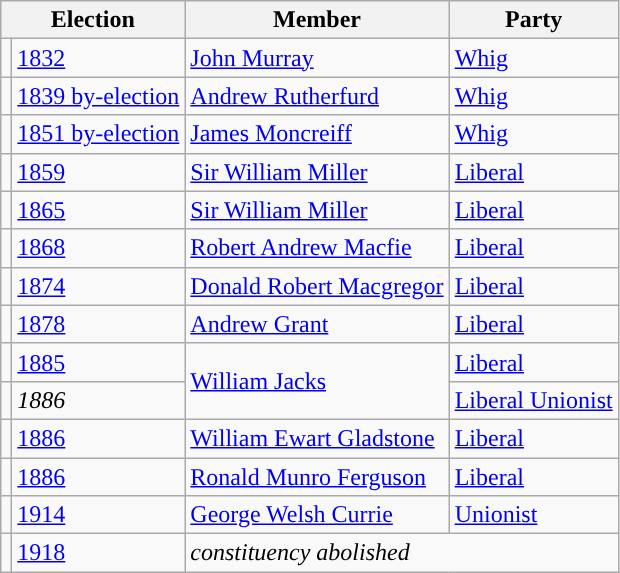<table class="wikitable">
<tr>
<th colspan="2">Election</th>
<th>Member </th>
<th>Party</th>
</tr>
<tr>
<td style="color:inherit;background-color: "></td>
<td><a href='#'>1832</a></td>
<td><a href='#'>John Murray</a></td>
<td><a href='#'>Whig</a></td>
</tr>
<tr>
<td style="color:inherit;background-color: "></td>
<td><a href='#'>1839 by-election</a></td>
<td><a href='#'>Andrew Rutherfurd</a></td>
<td><a href='#'>Whig</a></td>
</tr>
<tr>
<td style="color:inherit;background-color: "></td>
<td><a href='#'>1851 by-election</a></td>
<td><a href='#'>James Moncreiff</a></td>
<td><a href='#'>Whig</a></td>
</tr>
<tr>
<td style="color:inherit;background-color: "></td>
<td><a href='#'>1859</a></td>
<td><a href='#'>Sir William Miller</a></td>
<td><a href='#'>Liberal</a></td>
</tr>
<tr>
<td style="color:inherit;background-color: "></td>
<td><a href='#'>1865</a></td>
<td><a href='#'>Sir William Miller</a></td>
<td><a href='#'>Liberal</a></td>
</tr>
<tr>
<td style="color:inherit;background-color: "></td>
<td><a href='#'>1868</a></td>
<td><a href='#'>Robert Andrew Macfie</a></td>
<td><a href='#'>Liberal</a></td>
</tr>
<tr>
<td style="color:inherit;background-color: "></td>
<td><a href='#'>1874</a></td>
<td><a href='#'>Donald Robert Macgregor</a></td>
<td><a href='#'>Liberal</a></td>
</tr>
<tr>
<td style="color:inherit;background-color: "></td>
<td><a href='#'>1878</a></td>
<td><a href='#'>Andrew Grant</a></td>
<td><a href='#'>Liberal</a></td>
</tr>
<tr>
<td style="color:inherit;background-color: "></td>
<td><a href='#'>1885</a></td>
<td rowspan="2"><a href='#'>William Jacks</a></td>
<td><a href='#'>Liberal</a></td>
</tr>
<tr>
<td style="color:inherit;background-color: "></td>
<td><em>1886</em></td>
<td><a href='#'>Liberal Unionist</a></td>
</tr>
<tr>
<td style="color:inherit;background-color: "></td>
<td><a href='#'>1886</a></td>
<td><a href='#'>William Ewart Gladstone</a></td>
<td><a href='#'>Liberal</a></td>
</tr>
<tr>
<td style="color:inherit;background-color: "></td>
<td><a href='#'>1886</a></td>
<td><a href='#'>Ronald Munro Ferguson</a></td>
<td><a href='#'>Liberal</a></td>
</tr>
<tr>
<td style="color:inherit;background-color: "></td>
<td><a href='#'>1914</a></td>
<td><a href='#'>George Welsh Currie</a></td>
<td><a href='#'>Unionist</a></td>
</tr>
<tr>
<td></td>
<td><a href='#'>1918</a></td>
<td colspan="2"><em>constituency abolished</em></td>
</tr>
</table>
